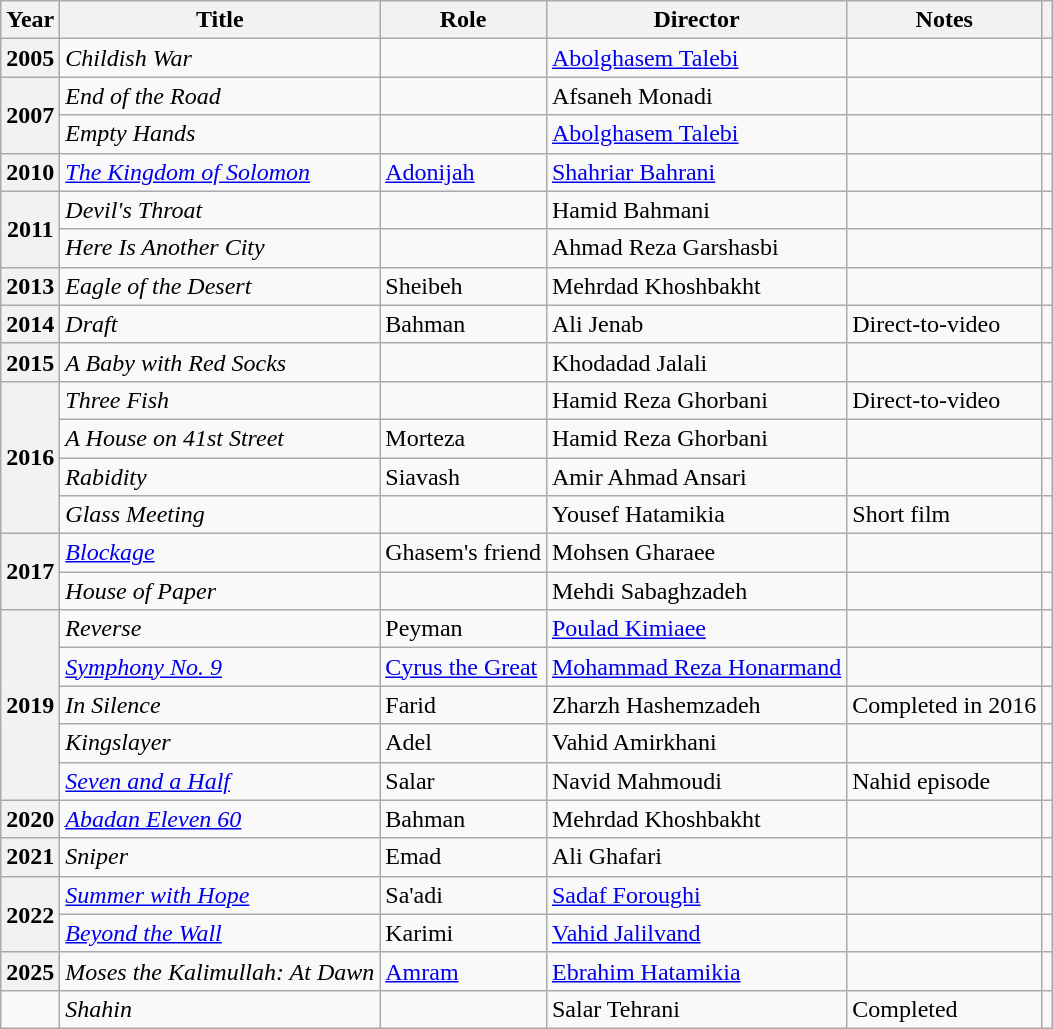<table class="wikitable plainrowheaders sortable" style="font-size:100%">
<tr>
<th scope="col">Year</th>
<th scope="col">Title</th>
<th scope="col">Role</th>
<th scope="col">Director</th>
<th scope="col">Notes</th>
<th class="unsortable" scope="col"></th>
</tr>
<tr>
<th scope="row">2005</th>
<td><em>Childish War</em></td>
<td></td>
<td><a href='#'>Abolghasem Talebi</a></td>
<td></td>
<td></td>
</tr>
<tr>
<th scope="row" rowspan="2">2007</th>
<td><em>End of the Road</em></td>
<td></td>
<td>Afsaneh Monadi</td>
<td></td>
<td></td>
</tr>
<tr>
<td><em>Empty Hands</em></td>
<td></td>
<td><a href='#'>Abolghasem Talebi</a></td>
<td></td>
<td></td>
</tr>
<tr>
<th scope="row">2010</th>
<td><em><a href='#'>The Kingdom of Solomon</a></em></td>
<td><a href='#'>Adonijah</a></td>
<td><a href='#'>Shahriar Bahrani</a></td>
<td></td>
<td></td>
</tr>
<tr>
<th scope="row" rowspan="2">2011</th>
<td><em>Devil's Throat</em></td>
<td></td>
<td>Hamid Bahmani</td>
<td></td>
<td></td>
</tr>
<tr>
<td><em>Here Is Another City</em></td>
<td></td>
<td>Ahmad Reza Garshasbi</td>
<td></td>
<td></td>
</tr>
<tr>
<th scope="row">2013</th>
<td><em>Eagle of the Desert</em></td>
<td>Sheibeh</td>
<td>Mehrdad Khoshbakht</td>
<td></td>
<td></td>
</tr>
<tr>
<th scope="row">2014</th>
<td><em>Draft</em></td>
<td>Bahman</td>
<td>Ali Jenab</td>
<td>Direct-to-video</td>
<td></td>
</tr>
<tr>
<th scope="row">2015</th>
<td><em>A Baby with Red Socks</em></td>
<td></td>
<td>Khodadad Jalali</td>
<td></td>
<td></td>
</tr>
<tr>
<th scope="row" rowspan="4">2016</th>
<td><em>Three Fish</em></td>
<td></td>
<td>Hamid Reza Ghorbani</td>
<td>Direct-to-video</td>
<td></td>
</tr>
<tr>
<td><em>A House on 41st Street</em></td>
<td>Morteza</td>
<td>Hamid Reza Ghorbani</td>
<td></td>
<td></td>
</tr>
<tr>
<td><em>Rabidity</em></td>
<td>Siavash</td>
<td>Amir Ahmad Ansari</td>
<td></td>
<td></td>
</tr>
<tr>
<td><em>Glass Meeting</em></td>
<td></td>
<td>Yousef Hatamikia</td>
<td>Short film</td>
<td></td>
</tr>
<tr>
<th scope="row" rowspan="2">2017</th>
<td><em><a href='#'>Blockage</a></em></td>
<td>Ghasem's  friend</td>
<td>Mohsen Gharaee</td>
<td></td>
<td></td>
</tr>
<tr>
<td><em>House of Paper</em></td>
<td></td>
<td>Mehdi Sabaghzadeh</td>
<td></td>
<td></td>
</tr>
<tr>
<th scope="row" rowspan="5">2019</th>
<td><em>Reverse</em></td>
<td>Peyman</td>
<td><a href='#'>Poulad Kimiaee</a></td>
<td></td>
<td></td>
</tr>
<tr>
<td><a href='#'><em>Symphony No. 9</em></a></td>
<td><a href='#'>Cyrus the Great</a></td>
<td><a href='#'>Mohammad Reza Honarmand</a></td>
<td></td>
<td></td>
</tr>
<tr>
<td><em>In Silence</em></td>
<td>Farid</td>
<td>Zharzh Hashemzadeh</td>
<td>Completed in 2016</td>
<td></td>
</tr>
<tr>
<td><em>Kingslayer</em></td>
<td>Adel</td>
<td>Vahid Amirkhani</td>
<td></td>
<td></td>
</tr>
<tr>
<td><a href='#'><em>Seven and a Half</em></a></td>
<td>Salar</td>
<td>Navid Mahmoudi</td>
<td>Nahid episode</td>
<td></td>
</tr>
<tr>
<th scope="row">2020</th>
<td><em><a href='#'>Abadan Eleven 60</a></em></td>
<td>Bahman</td>
<td>Mehrdad Khoshbakht</td>
<td></td>
<td></td>
</tr>
<tr>
<th scope="row">2021</th>
<td><em>Sniper</em></td>
<td>Emad</td>
<td>Ali Ghafari</td>
<td></td>
<td></td>
</tr>
<tr>
<th scope="row" rowspan="2">2022</th>
<td><em><a href='#'>Summer with Hope</a></em></td>
<td>Sa'adi</td>
<td><a href='#'>Sadaf Foroughi</a></td>
<td></td>
<td></td>
</tr>
<tr>
<td><em><a href='#'>Beyond the Wall</a></em></td>
<td>Karimi</td>
<td><a href='#'>Vahid Jalilvand</a></td>
<td></td>
<td></td>
</tr>
<tr>
<th scope="row">2025</th>
<td><em>Moses the Kalimullah: At Dawn</em></td>
<td><a href='#'>Amram</a></td>
<td><a href='#'>Ebrahim Hatamikia</a></td>
<td></td>
<td></td>
</tr>
<tr>
<td></td>
<td><em>Shahin</em></td>
<td></td>
<td>Salar Tehrani</td>
<td>Completed</td>
<td></td>
</tr>
</table>
